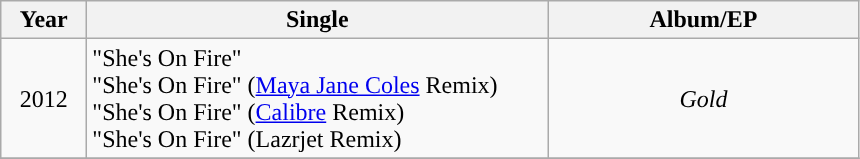<table class="wikitable">
<tr>
<th width="50">Year</th>
<th width="300">Single</th>
<th width="200">Album/EP</th>
</tr>
<tr>
<td rowspan="1" align="center">2012</td>
<td>"She's On Fire"<br>"She's On Fire" (<a href='#'>Maya Jane Coles</a> Remix)<br>"She's On Fire" (<a href='#'>Calibre</a> Remix)<br>"She's On Fire" (Lazrjet Remix)</td>
<td rowspan="1" align="center"><em>Gold</em></td>
</tr>
<tr>
</tr>
</table>
